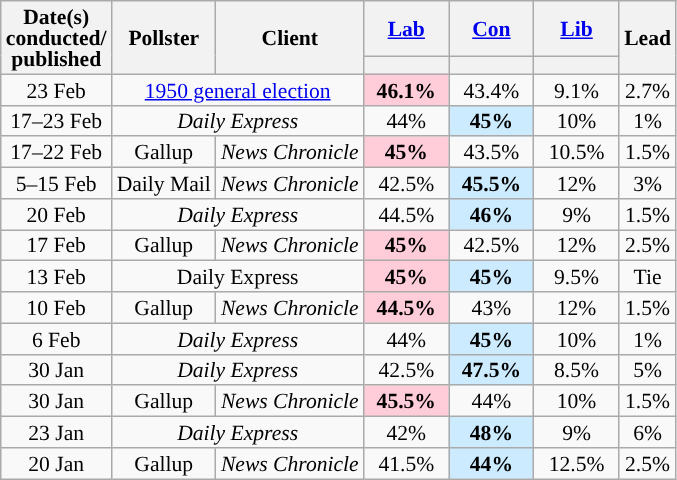<table class="wikitable sortable mw-datatable" style="text-align:center;font-size:90%;line-height:14px;">
<tr>
<th rowspan="2">Date(s)<br>conducted/<br>published</th>
<th rowspan="2">Pollster</th>
<th rowspan="2">Client</th>
<th class="unsortable" style="width:50px;"><a href='#'>Lab</a></th>
<th class="unsortable" style="width:50px;"><a href='#'>Con</a></th>
<th class="unsortable" style="width:50px;"><a href='#'>Lib</a></th>
<th rowspan="2">Lead</th>
</tr>
<tr>
<th style="background:"></th>
<th style="background:"></th>
<th style="background:"></th>
</tr>
<tr>
<td>23 Feb</td>
<td colspan="2"><a href='#'>1950 general election</a></td>
<td style="background:#FFCCDA;"><strong>46.1%</strong></td>
<td>43.4%</td>
<td>9.1%</td>
<td style="background:">2.7%</td>
</tr>
<tr>
<td>17–23 Feb</td>
<td colspan="2"><em>Daily Express</em></td>
<td>44%</td>
<td style="background:#CCEBFF;"><strong>45%</strong></td>
<td>10%</td>
<td style="background:">1%</td>
</tr>
<tr>
<td>17–22 Feb</td>
<td>Gallup</td>
<td><em>News Chronicle</em></td>
<td style="background:#FFCCDA;"><strong>45%</strong></td>
<td>43.5%</td>
<td>10.5%</td>
<td style="background:">1.5%</td>
</tr>
<tr>
<td>5–15 Feb</td>
<td>Daily Mail</td>
<td><em>News Chronicle</em></td>
<td>42.5%</td>
<td style="background:#CCEBFF;"><strong>45.5%</strong></td>
<td>12%</td>
<td style="background:">3%</td>
</tr>
<tr>
<td>20 Feb</td>
<td colspan="2"><em>Daily Express</em></td>
<td>44.5%</td>
<td style="background:#CCEBFF;"><strong>46%</strong></td>
<td>9%</td>
<td style="background:">1.5%</td>
</tr>
<tr>
<td>17 Feb</td>
<td>Gallup</td>
<td><em>News Chronicle</em></td>
<td style="background:#FFCCDA;"><strong>45%</strong></td>
<td>42.5%</td>
<td>12%</td>
<td style="background:">2.5%</td>
</tr>
<tr>
<td>13 Feb</td>
<td colspan="2">Daily Express</td>
<td style="background:#FFCCDA;"><strong>45%</strong></td>
<td style="background:#CCEBFF;"><strong>45%</strong></td>
<td>9.5%</td>
<td>Tie</td>
</tr>
<tr>
<td>10 Feb</td>
<td>Gallup</td>
<td><em>News Chronicle</em></td>
<td style="background:#FFCCDA;"><strong>44.5%</strong></td>
<td>43%</td>
<td>12%</td>
<td style="background:">1.5%</td>
</tr>
<tr>
<td>6 Feb</td>
<td colspan="2"><em>Daily Express</em></td>
<td>44%</td>
<td style="background:#CCEBFF;"><strong>45%</strong></td>
<td>10%</td>
<td style="background:">1%</td>
</tr>
<tr>
<td>30 Jan</td>
<td colspan="2"><em>Daily Express</em></td>
<td>42.5%</td>
<td style="background:#CCEBFF;"><strong>47.5%</strong></td>
<td>8.5%</td>
<td style="background:">5%</td>
</tr>
<tr>
<td>30 Jan</td>
<td>Gallup</td>
<td><em>News Chronicle</em></td>
<td style="background:#FFCCDA;"><strong>45.5%</strong></td>
<td>44%</td>
<td>10%</td>
<td style="background:">1.5%</td>
</tr>
<tr>
<td>23 Jan</td>
<td colspan="2"><em>Daily Express</em></td>
<td>42%</td>
<td style="background:#CCEBFF;"><strong>48%</strong></td>
<td>9%</td>
<td style="background:">6%</td>
</tr>
<tr>
<td>20 Jan</td>
<td>Gallup</td>
<td><em>News Chronicle</em></td>
<td>41.5%</td>
<td style="background:#CCEBFF;"><strong>44%</strong></td>
<td>12.5%</td>
<td style="background:">2.5%</td>
</tr>
</table>
